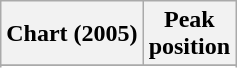<table class="wikitable sortable plainrowheaders" style="text-align:center">
<tr>
<th scope="col">Chart (2005)</th>
<th scope="col">Peak<br> position</th>
</tr>
<tr>
</tr>
<tr>
</tr>
<tr>
</tr>
</table>
